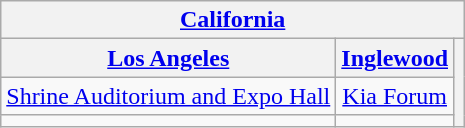<table class="wikitable" style="text-align:center">
<tr>
<th colspan="3"> <a href='#'>California</a></th>
</tr>
<tr>
<th><a href='#'>Los Angeles</a></th>
<th><a href='#'>Inglewood</a></th>
<th rowspan="3"></th>
</tr>
<tr>
<td><a href='#'>Shrine Auditorium and Expo Hall</a></td>
<td><a href='#'>Kia Forum</a></td>
</tr>
<tr>
<td></td>
<td></td>
</tr>
</table>
